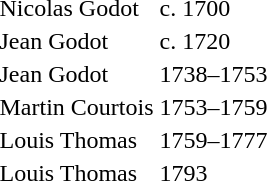<table>
<tr>
<td>Nicolas Godot</td>
<td>c. 1700</td>
</tr>
<tr>
<td>Jean Godot</td>
<td>c. 1720</td>
</tr>
<tr>
<td>Jean Godot</td>
<td>1738–1753</td>
</tr>
<tr>
<td>Martin Courtois</td>
<td>1753–1759</td>
</tr>
<tr>
<td>Louis Thomas</td>
<td>1759–1777</td>
</tr>
<tr>
<td>Louis Thomas</td>
<td>1793</td>
</tr>
</table>
